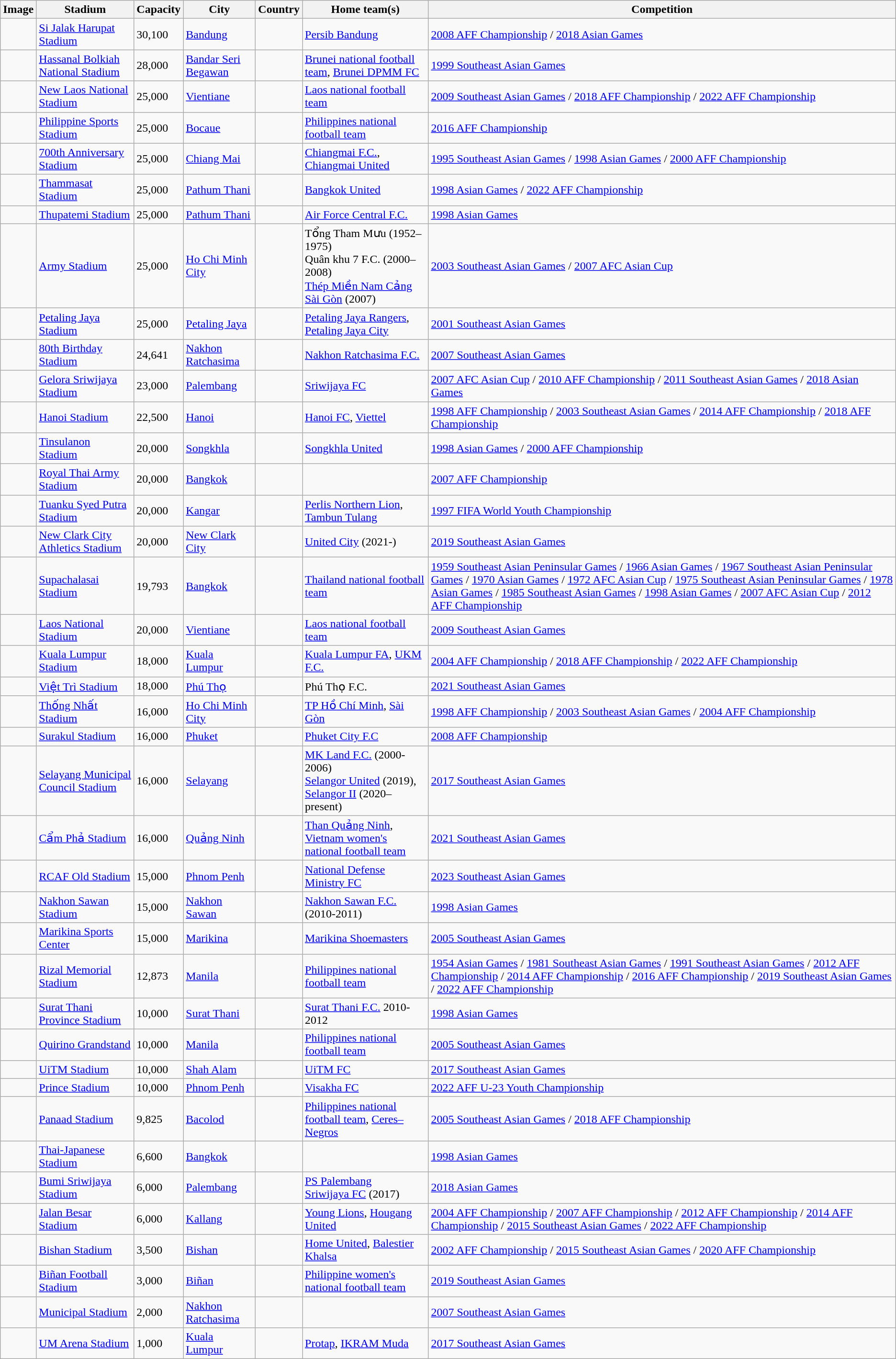<table class="wikitable sortable">
<tr>
<th>Image</th>
<th>Stadium</th>
<th>Capacity</th>
<th>City</th>
<th>Country</th>
<th>Home team(s)</th>
<th>Competition</th>
</tr>
<tr>
<td></td>
<td><a href='#'>Si Jalak Harupat Stadium</a></td>
<td>30,100</td>
<td><a href='#'>Bandung</a></td>
<td></td>
<td><a href='#'>Persib Bandung</a></td>
<td><a href='#'>2008 AFF Championship</a> / <a href='#'>2018 Asian Games</a></td>
</tr>
<tr>
<td></td>
<td><a href='#'>Hassanal Bolkiah National Stadium</a></td>
<td>28,000</td>
<td><a href='#'>Bandar Seri Begawan</a></td>
<td></td>
<td><a href='#'>Brunei national football team</a>, <a href='#'>Brunei DPMM FC</a></td>
<td><a href='#'>1999 Southeast Asian Games</a></td>
</tr>
<tr>
<td></td>
<td><a href='#'>New Laos National Stadium</a></td>
<td>25,000</td>
<td><a href='#'>Vientiane</a></td>
<td></td>
<td><a href='#'>Laos national football team</a></td>
<td><a href='#'>2009 Southeast Asian Games</a> / <a href='#'>2018 AFF Championship</a> / <a href='#'>2022 AFF Championship</a></td>
</tr>
<tr>
<td></td>
<td><a href='#'>Philippine Sports Stadium</a></td>
<td>25,000</td>
<td><a href='#'>Bocaue</a></td>
<td></td>
<td><a href='#'>Philippines national football team</a></td>
<td><a href='#'>2016 AFF Championship</a></td>
</tr>
<tr>
<td></td>
<td><a href='#'>700th Anniversary Stadium</a></td>
<td>25,000</td>
<td><a href='#'>Chiang Mai</a></td>
<td></td>
<td><a href='#'>Chiangmai F.C.</a>, <a href='#'>Chiangmai United</a></td>
<td><a href='#'>1995 Southeast Asian Games</a> / <a href='#'>1998 Asian Games</a> / <a href='#'>2000 AFF Championship</a></td>
</tr>
<tr>
<td></td>
<td><a href='#'>Thammasat Stadium</a></td>
<td>25,000</td>
<td><a href='#'>Pathum Thani</a></td>
<td></td>
<td><a href='#'>Bangkok United</a></td>
<td><a href='#'>1998 Asian Games</a> / <a href='#'>2022 AFF Championship</a></td>
</tr>
<tr>
<td></td>
<td><a href='#'>Thupatemi Stadium</a></td>
<td>25,000</td>
<td><a href='#'>Pathum Thani</a></td>
<td></td>
<td><a href='#'>Air Force Central F.C.</a></td>
<td><a href='#'>1998 Asian Games</a></td>
</tr>
<tr>
<td></td>
<td><a href='#'>Army Stadium</a></td>
<td>25,000</td>
<td><a href='#'>Ho Chi Minh City</a></td>
<td></td>
<td>Tổng Tham Mưu (1952–1975)<br>Quân khu 7 F.C. (2000–2008)<br><a href='#'>Thép Miền Nam Cảng Sài Gòn</a> (2007)</td>
<td><a href='#'>2003 Southeast Asian Games</a> / <a href='#'>2007 AFC Asian Cup</a></td>
</tr>
<tr>
<td></td>
<td><a href='#'>Petaling Jaya Stadium</a></td>
<td>25,000</td>
<td><a href='#'>Petaling Jaya</a></td>
<td></td>
<td><a href='#'>Petaling Jaya Rangers</a>, <a href='#'>Petaling Jaya City</a></td>
<td><a href='#'>2001 Southeast Asian Games</a></td>
</tr>
<tr>
<td></td>
<td><a href='#'>80th Birthday Stadium</a></td>
<td>24,641</td>
<td><a href='#'>Nakhon Ratchasima</a></td>
<td></td>
<td><a href='#'>Nakhon Ratchasima F.C.</a></td>
<td><a href='#'>2007 Southeast Asian Games</a></td>
</tr>
<tr>
<td></td>
<td><a href='#'>Gelora Sriwijaya Stadium</a></td>
<td>23,000</td>
<td><a href='#'>Palembang</a></td>
<td></td>
<td><a href='#'>Sriwijaya FC</a></td>
<td><a href='#'>2007 AFC Asian Cup</a> / <a href='#'>2010 AFF Championship</a>  / <a href='#'>2011 Southeast Asian Games</a> / <a href='#'>2018 Asian Games</a></td>
</tr>
<tr>
<td></td>
<td><a href='#'>Hanoi Stadium</a></td>
<td>22,500</td>
<td><a href='#'>Hanoi</a></td>
<td></td>
<td><a href='#'>Hanoi FC</a>, <a href='#'>Viettel</a></td>
<td><a href='#'>1998 AFF Championship</a> / <a href='#'>2003 Southeast Asian Games</a> / <a href='#'>2014 AFF Championship</a> / <a href='#'>2018 AFF Championship</a></td>
</tr>
<tr>
<td></td>
<td><a href='#'>Tinsulanon Stadium</a></td>
<td>20,000</td>
<td><a href='#'>Songkhla</a></td>
<td></td>
<td><a href='#'>Songkhla United</a></td>
<td><a href='#'>1998 Asian Games</a> / <a href='#'>2000 AFF Championship</a></td>
</tr>
<tr>
<td></td>
<td><a href='#'>Royal Thai Army Stadium</a></td>
<td>20,000</td>
<td><a href='#'>Bangkok</a></td>
<td></td>
<td></td>
<td><a href='#'>2007 AFF Championship</a></td>
</tr>
<tr>
<td></td>
<td><a href='#'>Tuanku Syed Putra Stadium</a></td>
<td>20,000</td>
<td><a href='#'>Kangar</a></td>
<td></td>
<td><a href='#'>Perlis Northern Lion</a>, <a href='#'>Tambun Tulang</a></td>
<td><a href='#'>1997 FIFA World Youth Championship</a></td>
</tr>
<tr>
<td></td>
<td><a href='#'>New Clark City Athletics Stadium</a></td>
<td>20,000</td>
<td><a href='#'>New Clark City</a></td>
<td></td>
<td><a href='#'>United City</a> (2021-)</td>
<td><a href='#'>2019 Southeast Asian Games</a></td>
</tr>
<tr>
<td></td>
<td><a href='#'>Supachalasai Stadium</a></td>
<td>19,793</td>
<td><a href='#'>Bangkok</a></td>
<td></td>
<td><a href='#'>Thailand national football team</a></td>
<td><a href='#'>1959 Southeast Asian Peninsular Games</a> / <a href='#'>1966 Asian Games</a> / <a href='#'>1967 Southeast Asian Peninsular Games</a> / <a href='#'>1970 Asian Games</a> / <a href='#'>1972 AFC Asian Cup</a>  / <a href='#'>1975 Southeast Asian Peninsular Games</a> / <a href='#'>1978 Asian Games</a> / <a href='#'>1985 Southeast Asian Games</a> / <a href='#'>1998 Asian Games</a> / <a href='#'>2007 AFC Asian Cup</a> / <a href='#'>2012 AFF Championship</a></td>
</tr>
<tr>
<td></td>
<td><a href='#'>Laos National Stadium</a></td>
<td>20,000</td>
<td><a href='#'>Vientiane</a></td>
<td></td>
<td><a href='#'>Laos national football team</a></td>
<td><a href='#'>2009 Southeast Asian Games</a></td>
</tr>
<tr>
<td></td>
<td><a href='#'>Kuala Lumpur Stadium</a></td>
<td>18,000</td>
<td><a href='#'>Kuala Lumpur</a></td>
<td></td>
<td><a href='#'>Kuala Lumpur FA</a>, <a href='#'>UKM F.C.</a></td>
<td><a href='#'>2004 AFF Championship</a> / <a href='#'>2018 AFF Championship</a> / <a href='#'>2022 AFF Championship</a></td>
</tr>
<tr>
<td></td>
<td><a href='#'>Việt Trì Stadium</a></td>
<td>18,000</td>
<td><a href='#'>Phú Thọ</a></td>
<td></td>
<td>Phú Thọ F.C.</td>
<td><a href='#'>2021 Southeast Asian Games</a></td>
</tr>
<tr>
<td></td>
<td><a href='#'>Thống Nhất Stadium</a></td>
<td>16,000</td>
<td><a href='#'>Ho Chi Minh City</a></td>
<td></td>
<td><a href='#'>TP Hồ Chí Minh</a>, <a href='#'>Sài Gòn</a></td>
<td><a href='#'>1998 AFF Championship</a> / <a href='#'>2003 Southeast Asian Games</a> / <a href='#'>2004 AFF Championship</a></td>
</tr>
<tr>
<td></td>
<td><a href='#'>Surakul Stadium</a></td>
<td>16,000</td>
<td><a href='#'>Phuket</a></td>
<td></td>
<td><a href='#'>Phuket City F.C</a></td>
<td><a href='#'>2008 AFF Championship</a></td>
</tr>
<tr>
<td></td>
<td><a href='#'>Selayang Municipal Council Stadium</a></td>
<td>16,000</td>
<td><a href='#'>Selayang</a></td>
<td></td>
<td><a href='#'>MK Land F.C.</a> (2000-2006)<br><a href='#'>Selangor United</a> (2019), <a href='#'>Selangor II</a> (2020–present)</td>
<td><a href='#'>2017 Southeast Asian Games</a></td>
</tr>
<tr>
<td></td>
<td><a href='#'>Cẩm Phả Stadium</a></td>
<td>16,000</td>
<td><a href='#'>Quảng Ninh</a></td>
<td></td>
<td><a href='#'>Than Quảng Ninh</a>, <a href='#'>Vietnam women's national football team</a></td>
<td><a href='#'>2021 Southeast Asian Games</a></td>
</tr>
<tr>
<td></td>
<td><a href='#'>RCAF Old Stadium</a></td>
<td>15,000</td>
<td><a href='#'>Phnom Penh</a></td>
<td></td>
<td><a href='#'>National Defense Ministry FC</a></td>
<td><a href='#'>2023 Southeast Asian Games</a></td>
</tr>
<tr>
<td></td>
<td><a href='#'>Nakhon Sawan Stadium</a></td>
<td>15,000</td>
<td><a href='#'>Nakhon Sawan</a></td>
<td></td>
<td><a href='#'>Nakhon Sawan F.C.</a> (2010-2011)</td>
<td><a href='#'>1998 Asian Games</a></td>
</tr>
<tr>
<td></td>
<td><a href='#'>Marikina Sports Center</a></td>
<td>15,000</td>
<td><a href='#'>Marikina</a></td>
<td></td>
<td><a href='#'>Marikina Shoemasters</a></td>
<td><a href='#'>2005 Southeast Asian Games</a></td>
</tr>
<tr>
<td></td>
<td><a href='#'>Rizal Memorial Stadium</a></td>
<td>12,873</td>
<td><a href='#'>Manila</a></td>
<td></td>
<td><a href='#'>Philippines national football team</a></td>
<td><a href='#'>1954 Asian Games</a> / <a href='#'>1981 Southeast Asian Games</a> / <a href='#'>1991 Southeast Asian Games</a> / <a href='#'>2012 AFF Championship</a> / <a href='#'>2014 AFF Championship</a> / <a href='#'>2016 AFF Championship</a> / <a href='#'>2019 Southeast Asian Games</a> / <a href='#'>2022 AFF Championship</a></td>
</tr>
<tr>
<td></td>
<td><a href='#'>Surat Thani Province Stadium</a></td>
<td>10,000</td>
<td><a href='#'>Surat Thani</a></td>
<td></td>
<td><a href='#'>Surat Thani F.C.</a> 2010-2012</td>
<td><a href='#'>1998 Asian Games</a></td>
</tr>
<tr>
<td></td>
<td><a href='#'>Quirino Grandstand</a></td>
<td>10,000</td>
<td><a href='#'>Manila</a></td>
<td></td>
<td><a href='#'>Philippines national football team</a></td>
<td><a href='#'>2005 Southeast Asian Games</a></td>
</tr>
<tr>
<td></td>
<td><a href='#'>UiTM Stadium</a></td>
<td>10,000</td>
<td><a href='#'>Shah Alam</a></td>
<td></td>
<td><a href='#'>UiTM FC</a></td>
<td><a href='#'>2017 Southeast Asian Games</a></td>
</tr>
<tr>
<td></td>
<td><a href='#'>Prince Stadium</a></td>
<td>10,000</td>
<td><a href='#'>Phnom Penh</a></td>
<td></td>
<td><a href='#'>Visakha FC</a></td>
<td><a href='#'>2022 AFF U-23 Youth Championship</a></td>
</tr>
<tr>
<td></td>
<td><a href='#'>Panaad Stadium</a></td>
<td>9,825</td>
<td><a href='#'>Bacolod</a></td>
<td></td>
<td><a href='#'>Philippines national football team</a>, <a href='#'>Ceres–Negros</a></td>
<td><a href='#'>2005 Southeast Asian Games</a> / <a href='#'>2018 AFF Championship</a></td>
</tr>
<tr>
<td></td>
<td><a href='#'>Thai-Japanese Stadium</a></td>
<td>6,600</td>
<td><a href='#'>Bangkok</a></td>
<td></td>
<td></td>
<td><a href='#'>1998 Asian Games</a></td>
</tr>
<tr>
<td></td>
<td><a href='#'>Bumi Sriwijaya Stadium</a></td>
<td>6,000</td>
<td><a href='#'>Palembang</a></td>
<td></td>
<td><a href='#'>PS Palembang</a><br><a href='#'>Sriwijaya FC</a> (2017)</td>
<td><a href='#'>2018 Asian Games</a></td>
</tr>
<tr>
<td></td>
<td><a href='#'>Jalan Besar Stadium</a></td>
<td>6,000</td>
<td><a href='#'>Kallang</a></td>
<td></td>
<td><a href='#'>Young Lions</a>, <a href='#'>Hougang United</a></td>
<td><a href='#'>2004 AFF Championship</a> / <a href='#'>2007 AFF Championship</a> / <a href='#'>2012 AFF Championship</a> / <a href='#'>2014 AFF Championship</a> / <a href='#'>2015 Southeast Asian Games</a> / <a href='#'>2022 AFF Championship</a></td>
</tr>
<tr>
<td></td>
<td><a href='#'>Bishan Stadium</a></td>
<td>3,500</td>
<td><a href='#'>Bishan</a></td>
<td></td>
<td><a href='#'>Home United</a>, <a href='#'>Balestier Khalsa</a></td>
<td><a href='#'>2002 AFF Championship</a> / <a href='#'>2015 Southeast Asian Games</a> / <a href='#'>2020 AFF Championship</a></td>
</tr>
<tr>
<td></td>
<td><a href='#'>Biñan Football Stadium</a></td>
<td>3,000</td>
<td><a href='#'>Biñan</a></td>
<td></td>
<td><a href='#'>Philippine women's national football team</a></td>
<td><a href='#'>2019 Southeast Asian Games</a></td>
</tr>
<tr>
<td></td>
<td><a href='#'>Municipal Stadium</a></td>
<td>2,000</td>
<td><a href='#'>Nakhon Ratchasima</a></td>
<td></td>
<td></td>
<td><a href='#'>2007 Southeast Asian Games</a></td>
</tr>
<tr>
<td></td>
<td><a href='#'>UM Arena Stadium</a></td>
<td>1,000</td>
<td><a href='#'>Kuala Lumpur</a></td>
<td></td>
<td><a href='#'>Protap</a>, <a href='#'>IKRAM Muda</a></td>
<td><a href='#'>2017 Southeast Asian Games</a></td>
</tr>
</table>
